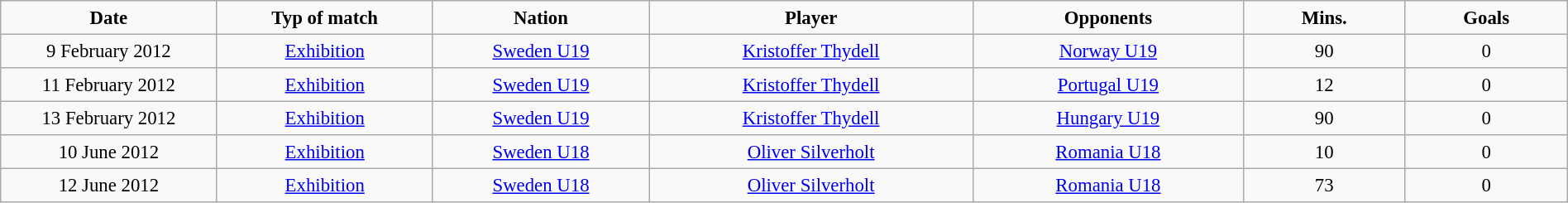<table class= width=90% border="2" cellpadding="4" cellspacing="0" style="text-align=center: 1em 1em 1em 0; background: #f9f9f9; border: 1px #aaa solid; border-collapse: collapse; font-size: 95%;">
<tr>
<th width=8%>Date</th>
<th width=8%>Typ of match</th>
<th width=8%>Nation</th>
<th width=12%>Player</th>
<th width=10%>Opponents</th>
<th width=6%>Mins.</th>
<th width=6%>Goals</th>
</tr>
<tr>
<td align=center>9 February 2012</td>
<td align=center><a href='#'>Exhibition</a></td>
<td align=center> <a href='#'>Sweden U19</a></td>
<td align=center><a href='#'>Kristoffer Thydell</a></td>
<td align=center> <a href='#'>Norway U19</a></td>
<td align=center>90</td>
<td align=center>0</td>
</tr>
<tr>
<td align=center>11 February 2012</td>
<td align=center><a href='#'>Exhibition</a></td>
<td align=center> <a href='#'>Sweden U19</a></td>
<td align=center><a href='#'>Kristoffer Thydell</a></td>
<td align=center> <a href='#'>Portugal U19</a></td>
<td align=center>12</td>
<td align=center>0</td>
</tr>
<tr>
<td align=center>13 February 2012</td>
<td align=center><a href='#'>Exhibition</a></td>
<td align=center> <a href='#'>Sweden U19</a></td>
<td align=center><a href='#'>Kristoffer Thydell</a></td>
<td align=center> <a href='#'>Hungary U19</a></td>
<td align=center>90</td>
<td align=center>0</td>
</tr>
<tr>
<td align=center>10 June 2012</td>
<td align=center><a href='#'>Exhibition</a></td>
<td align=center> <a href='#'>Sweden U18</a></td>
<td align=center><a href='#'>Oliver Silverholt</a></td>
<td align=center> <a href='#'>Romania U18</a></td>
<td align=center>10</td>
<td align=center>0</td>
</tr>
<tr>
<td align=center>12 June 2012</td>
<td align=center><a href='#'>Exhibition</a></td>
<td align=center> <a href='#'>Sweden U18</a></td>
<td align=center><a href='#'>Oliver Silverholt</a></td>
<td align=center> <a href='#'>Romania U18</a></td>
<td align=center>73</td>
<td align=center>0</td>
</tr>
</table>
